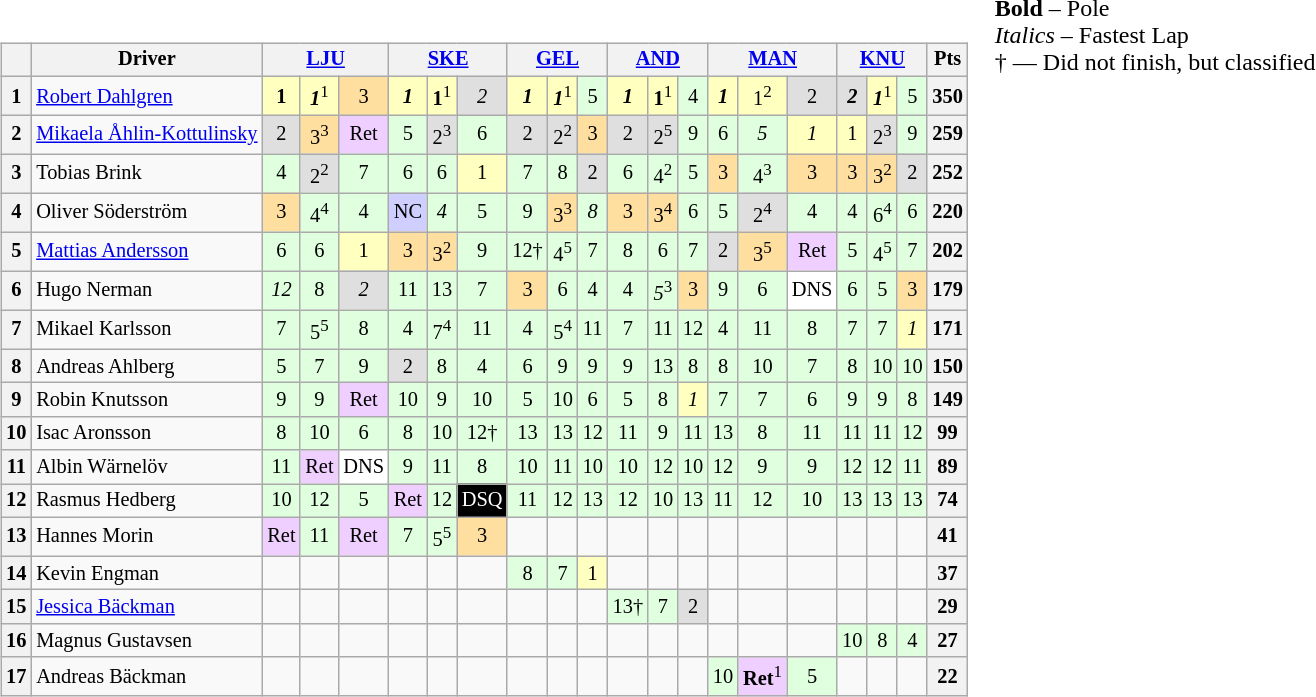<table>
<tr>
<td><br><table class="wikitable" style="font-size: 85%; text-align: center;">
<tr>
<th valign="middle"></th>
<th valign="middle">Driver</th>
<th colspan="3"><a href='#'>LJU</a><br></th>
<th colspan="3"><a href='#'>SKE</a><br></th>
<th colspan="3"><a href='#'>GEL</a><br></th>
<th colspan="3"><a href='#'>AND</a><br></th>
<th colspan="3"><a href='#'>MAN</a><br></th>
<th colspan="3"><a href='#'>KNU</a><br></th>
<th valign="middle">Pts</th>
</tr>
<tr>
<th>1</th>
<td align=left> <a href='#'>Robert Dahlgren</a></td>
<td style="background:#ffffbf;"><strong>1</strong></td>
<td style="background:#ffffbf;"><strong><em>1</em></strong><sup>1</sup></td>
<td style="background:#ffdf9f;">3</td>
<td style="background:#ffffbf;"><strong><em>1</em></strong></td>
<td style="background:#ffffbf;"><strong>1</strong><sup>1</sup></td>
<td style="background:#dfdfdf;"><em>2</em></td>
<td style="background:#ffffbf;"><strong><em>1</em></strong></td>
<td style="background:#ffffbf;"><strong><em>1</em></strong><sup>1</sup></td>
<td style="background:#dfffdf;">5</td>
<td style="background:#ffffbf;"><strong><em>1</em></strong></td>
<td style="background:#ffffbf;"><strong>1</strong><sup>1</sup></td>
<td style="background:#dfffdf;">4</td>
<td style="background:#ffffbf;"><strong><em>1</em></strong></td>
<td style="background:#ffffbf;">1<sup>2</sup></td>
<td style="background:#dfdfdf;">2</td>
<td style="background:#dfdfdf;"><strong><em>2</em></strong></td>
<td style="background:#ffffbf;"><strong><em>1</em></strong><sup>1</sup></td>
<td style="background:#dfffdf;">5</td>
<th>350</th>
</tr>
<tr>
<th>2</th>
<td align=left> <a href='#'>Mikaela Åhlin-Kottulinsky</a></td>
<td style="background:#dfdfdf;">2</td>
<td style="background:#ffdf9f;">3<sup>3</sup></td>
<td style="background:#efcfff;">Ret</td>
<td style="background:#dfffdf;">5</td>
<td style="background:#dfdfdf;">2<sup>3</sup></td>
<td style="background:#dfffdf;">6</td>
<td style="background:#dfdfdf;">2</td>
<td style="background:#dfdfdf;">2<sup>2</sup></td>
<td style="background:#ffdf9f;">3</td>
<td style="background:#dfdfdf;">2</td>
<td style="background:#dfdfdf;">2<sup>5</sup></td>
<td style="background:#dfffdf;">9</td>
<td style="background:#dfffdf;">6</td>
<td style="background:#dfffdf;"><em>5</em></td>
<td style="background:#ffffbf;"><em>1</em></td>
<td style="background:#ffffbf;">1</td>
<td style="background:#dfdfdf;">2<sup>3</sup></td>
<td style="background:#dfffdf;">9</td>
<th>259</th>
</tr>
<tr>
<th>3</th>
<td align=left> Tobias Brink</td>
<td style="background:#dfffdf;">4</td>
<td style="background:#dfdfdf;">2<sup>2</sup></td>
<td style="background:#dfffdf;">7</td>
<td style="background:#dfffdf;">6</td>
<td style="background:#dfffdf;">6</td>
<td style="background:#ffffbf;">1</td>
<td style="background:#dfffdf;">7</td>
<td style="background:#dfffdf;">8</td>
<td style="background:#dfdfdf;">2</td>
<td style="background:#dfffdf;">6</td>
<td style="background:#dfffdf;">4<sup>2</sup></td>
<td style="background:#dfffdf;">5</td>
<td style="background:#ffdf9f;">3</td>
<td style="background:#dfffdf;">4<sup>3</sup></td>
<td style="background:#ffdf9f;">3</td>
<td style="background:#ffdf9f;">3</td>
<td style="background:#ffdf9f;">3<sup>2</sup></td>
<td style="background:#dfdfdf;">2</td>
<th>252</th>
</tr>
<tr>
<th>4</th>
<td align=left> Oliver Söderström</td>
<td style="background:#ffdf9f;">3</td>
<td style="background:#dfffdf;">4<sup>4</sup></td>
<td style="background:#dfffdf;">4</td>
<td style="background:#cfcfff;">NC</td>
<td style="background:#dfffdf;"><em>4</em></td>
<td style="background:#dfffdf;">5</td>
<td style="background:#dfffdf;">9</td>
<td style="background:#ffdf9f;">3<sup>3</sup></td>
<td style="background:#dfffdf;"><em>8</em></td>
<td style="background:#ffdf9f;">3</td>
<td style="background:#ffdf9f;">3<sup>4</sup></td>
<td style="background:#dfffdf;">6</td>
<td style="background:#dfffdf;">5</td>
<td style="background:#dfdfdf;">2<sup>4</sup></td>
<td style="background:#dfffdf;">4</td>
<td style="background:#dfffdf;">4</td>
<td style="background:#dfffdf;">6<sup>4</sup></td>
<td style="background:#dfffdf;">6</td>
<th>220</th>
</tr>
<tr>
<th>5</th>
<td align=left> <a href='#'>Mattias Andersson</a></td>
<td style="background:#dfffdf;">6</td>
<td style="background:#dfffdf;">6</td>
<td style="background:#ffffbf;">1</td>
<td style="background:#ffdf9f;">3</td>
<td style="background:#ffdf9f;">3<sup>2</sup></td>
<td style="background:#dfffdf;">9</td>
<td style="background:#dfffdf;">12†</td>
<td style="background:#dfffdf;">4<sup>5</sup></td>
<td style="background:#dfffdf;">7</td>
<td style="background:#dfffdf;">8</td>
<td style="background:#dfffdf;">6</td>
<td style="background:#dfffdf;">7</td>
<td style="background:#dfdfdf;">2</td>
<td style="background:#ffdf9f;">3<sup>5</sup></td>
<td style="background:#efcfff;">Ret</td>
<td style="background:#dfffdf;">5</td>
<td style="background:#dfffdf;">4<sup>5</sup></td>
<td style="background:#dfffdf;">7</td>
<th>202</th>
</tr>
<tr>
<th>6</th>
<td align=left> Hugo Nerman</td>
<td style="background:#dfffdf;"><em>12</em></td>
<td style="background:#dfffdf;">8</td>
<td style="background:#dfdfdf;"><em>2</em></td>
<td style="background:#dfffdf;">11</td>
<td style="background:#dfffdf;">13</td>
<td style="background:#dfffdf;">7</td>
<td style="background:#ffdf9f;">3</td>
<td style="background:#dfffdf;">6</td>
<td style="background:#dfffdf;">4</td>
<td style="background:#dfffdf;">4</td>
<td style="background:#dfffdf;"><em>5</em><sup>3</sup></td>
<td style="background:#ffdf9f;">3</td>
<td style="background:#dfffdf;">9</td>
<td style="background:#dfffdf;">6</td>
<td style="background:#ffffff;">DNS</td>
<td style="background:#dfffdf;">6</td>
<td style="background:#dfffdf;">5</td>
<td style="background:#ffdf9f;">3</td>
<th>179</th>
</tr>
<tr>
<th>7</th>
<td align=left> Mikael Karlsson</td>
<td style="background:#dfffdf;">7</td>
<td style="background:#dfffdf;">5<sup>5</sup></td>
<td style="background:#dfffdf;">8</td>
<td style="background:#dfffdf;">4</td>
<td style="background:#dfffdf;">7<sup>4</sup></td>
<td style="background:#dfffdf;">11</td>
<td style="background:#dfffdf;">4</td>
<td style="background:#dfffdf;">5<sup>4</sup></td>
<td style="background:#dfffdf;">11</td>
<td style="background:#dfffdf;">7</td>
<td style="background:#dfffdf;">11</td>
<td style="background:#dfffdf;">12</td>
<td style="background:#dfffdf;">4</td>
<td style="background:#dfffdf;">11</td>
<td style="background:#dfffdf;">8</td>
<td style="background:#dfffdf;">7</td>
<td style="background:#dfffdf;">7</td>
<td style="background:#ffffbf;"><em>1</em></td>
<th>171</th>
</tr>
<tr>
<th>8</th>
<td align=left> Andreas Ahlberg</td>
<td style="background:#dfffdf;">5</td>
<td style="background:#dfffdf;">7</td>
<td style="background:#dfffdf;">9</td>
<td style="background:#dfdfdf;">2</td>
<td style="background:#dfffdf;">8</td>
<td style="background:#dfffdf;">4</td>
<td style="background:#dfffdf;">6</td>
<td style="background:#dfffdf;">9</td>
<td style="background:#dfffdf;">9</td>
<td style="background:#dfffdf;">9</td>
<td style="background:#dfffdf;">13</td>
<td style="background:#dfffdf;">8</td>
<td style="background:#dfffdf;">8</td>
<td style="background:#dfffdf;">10</td>
<td style="background:#dfffdf;">7</td>
<td style="background:#dfffdf;">8</td>
<td style="background:#dfffdf;">10</td>
<td style="background:#dfffdf;">10</td>
<th>150</th>
</tr>
<tr>
<th>9</th>
<td align=left> Robin Knutsson</td>
<td style="background:#dfffdf;">9</td>
<td style="background:#dfffdf;">9</td>
<td style="background:#efcfff;">Ret</td>
<td style="background:#dfffdf;">10</td>
<td style="background:#dfffdf;">9</td>
<td style="background:#dfffdf;">10</td>
<td style="background:#dfffdf;">5</td>
<td style="background:#dfffdf;">10</td>
<td style="background:#dfffdf;">6</td>
<td style="background:#dfffdf;">5</td>
<td style="background:#dfffdf;">8</td>
<td style="background:#ffffbf;"><em>1</em></td>
<td style="background:#dfffdf;">7</td>
<td style="background:#dfffdf;">7</td>
<td style="background:#dfffdf;">6</td>
<td style="background:#dfffdf;">9</td>
<td style="background:#dfffdf;">9</td>
<td style="background:#dfffdf;">8</td>
<th>149</th>
</tr>
<tr>
<th>10</th>
<td align=left> Isac Aronsson</td>
<td style="background:#dfffdf;">8</td>
<td style="background:#dfffdf;">10</td>
<td style="background:#dfffdf;">6</td>
<td style="background:#dfffdf;">8</td>
<td style="background:#dfffdf;">10</td>
<td style="background:#dfffdf;">12†</td>
<td style="background:#dfffdf;">13</td>
<td style="background:#dfffdf;">13</td>
<td style="background:#dfffdf;">12</td>
<td style="background:#dfffdf;">11</td>
<td style="background:#dfffdf;">9</td>
<td style="background:#dfffdf;">11</td>
<td style="background:#dfffdf;">13</td>
<td style="background:#dfffdf;">8</td>
<td style="background:#dfffdf;">11</td>
<td style="background:#dfffdf;">11</td>
<td style="background:#dfffdf;">11</td>
<td style="background:#dfffdf;">12</td>
<th>99</th>
</tr>
<tr>
<th>11</th>
<td align=left> Albin Wärnelöv</td>
<td style="background:#dfffdf;">11</td>
<td style="background:#efcfff;">Ret</td>
<td style="background:#ffffff;">DNS</td>
<td style="background:#dfffdf;">9</td>
<td style="background:#dfffdf;">11</td>
<td style="background:#dfffdf;">8</td>
<td style="background:#dfffdf;">10</td>
<td style="background:#dfffdf;">11</td>
<td style="background:#dfffdf;">10</td>
<td style="background:#dfffdf;">10</td>
<td style="background:#dfffdf;">12</td>
<td style="background:#dfffdf;">10</td>
<td style="background:#dfffdf;">12</td>
<td style="background:#dfffdf;">9</td>
<td style="background:#dfffdf;">9</td>
<td style="background:#dfffdf;">12</td>
<td style="background:#dfffdf;">12</td>
<td style="background:#dfffdf;">11</td>
<th>89</th>
</tr>
<tr>
<th>12</th>
<td align=left> Rasmus Hedberg</td>
<td style="background:#dfffdf;">10</td>
<td style="background:#dfffdf;">12</td>
<td style="background:#dfffdf;">5</td>
<td style="background:#efcfff;">Ret</td>
<td style="background:#dfffdf;">12</td>
<td style="background:#000000; color:white">DSQ</td>
<td style="background:#dfffdf;">11</td>
<td style="background:#dfffdf;">12</td>
<td style="background:#dfffdf;">13</td>
<td style="background:#dfffdf;">12</td>
<td style="background:#dfffdf;">10</td>
<td style="background:#dfffdf;">13</td>
<td style="background:#dfffdf;">11</td>
<td style="background:#dfffdf;">12</td>
<td style="background:#dfffdf;">10</td>
<td style="background:#dfffdf;">13</td>
<td style="background:#dfffdf;">13</td>
<td style="background:#dfffdf;">13</td>
<th>74</th>
</tr>
<tr>
<th>13</th>
<td align=left> Hannes Morin</td>
<td style="background:#efcfff;">Ret</td>
<td style="background:#dfffdf;">11</td>
<td style="background:#efcfff;">Ret</td>
<td style="background:#dfffdf;">7</td>
<td style="background:#dfffdf;">5<sup>5</sup></td>
<td style="background:#ffdf9f;">3</td>
<td></td>
<td></td>
<td></td>
<td></td>
<td></td>
<td></td>
<td></td>
<td></td>
<td></td>
<td></td>
<td></td>
<td></td>
<th>41</th>
</tr>
<tr>
<th>14</th>
<td align=left> Kevin Engman</td>
<td></td>
<td></td>
<td></td>
<td></td>
<td></td>
<td></td>
<td style="background:#dfffdf;">8</td>
<td style="background:#dfffdf;">7</td>
<td style="background:#ffffbf;">1</td>
<td></td>
<td></td>
<td></td>
<td></td>
<td></td>
<td></td>
<td></td>
<td></td>
<td></td>
<th>37</th>
</tr>
<tr>
<th>15</th>
<td align=left> <a href='#'>Jessica Bäckman</a></td>
<td></td>
<td></td>
<td></td>
<td></td>
<td></td>
<td></td>
<td></td>
<td></td>
<td></td>
<td style="background:#dfffdf;">13†</td>
<td style="background:#dfffdf;">7</td>
<td style="background:#dfdfdf;">2</td>
<td></td>
<td></td>
<td></td>
<td></td>
<td></td>
<td></td>
<th>29</th>
</tr>
<tr>
<th>16</th>
<td align=left> Magnus Gustavsen</td>
<td></td>
<td></td>
<td></td>
<td></td>
<td></td>
<td></td>
<td></td>
<td></td>
<td></td>
<td></td>
<td></td>
<td></td>
<td></td>
<td></td>
<td></td>
<td style="background:#dfffdf;">10</td>
<td style="background:#dfffdf;">8</td>
<td style="background:#dfffdf;">4</td>
<th>27</th>
</tr>
<tr>
<th>17</th>
<td align=left> Andreas Bäckman</td>
<td></td>
<td></td>
<td></td>
<td></td>
<td></td>
<td></td>
<td></td>
<td></td>
<td></td>
<td></td>
<td></td>
<td></td>
<td style="background:#dfffdf;">10</td>
<td style="background:#efcfff;"><strong>Ret</strong><sup>1</sup></td>
<td style="background:#dfffdf;">5</td>
<td></td>
<td></td>
<td></td>
<th>22</th>
</tr>
</table>
</td>
<td valign="top"><span><strong>Bold</strong> – Pole</span><br><span><em>Italics</em> – Fastest Lap</span><br><span>† — Did not finish, but classified</span></td>
</tr>
</table>
